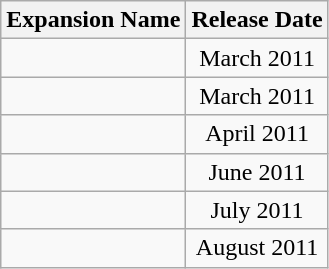<table class="wikitable" style="text-align:center">
<tr>
<th>Expansion Name</th>
<th>Release Date</th>
</tr>
<tr>
<td></td>
<td>March 2011</td>
</tr>
<tr>
<td></td>
<td>March 2011</td>
</tr>
<tr>
<td></td>
<td>April 2011</td>
</tr>
<tr>
<td></td>
<td>June 2011</td>
</tr>
<tr>
<td></td>
<td>July 2011</td>
</tr>
<tr>
<td></td>
<td>August 2011</td>
</tr>
</table>
